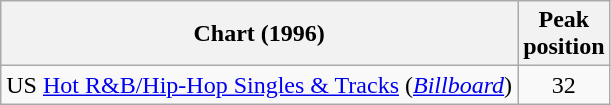<table Class = "wikitable sortable">
<tr>
<th>Chart (1996)</th>
<th>Peak<br>position</th>
</tr>
<tr>
<td>US <a href='#'>Hot R&B/Hip-Hop Singles & Tracks</a> (<em><a href='#'>Billboard</a></em>)</td>
<td align=center>32</td>
</tr>
</table>
